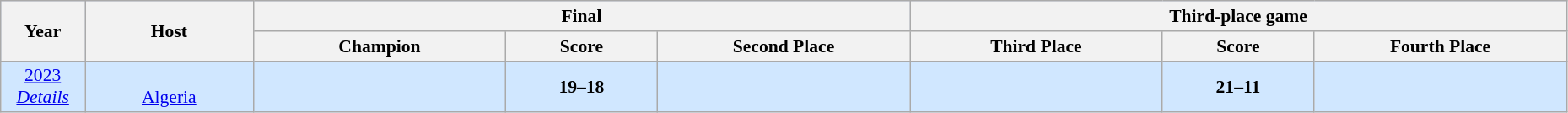<table class="wikitable" style="font-size:90%; width: 98%; text-align: center;">
<tr bgcolor=#C1D8FF>
<th rowspan=2 width=5%>Year</th>
<th rowspan=2 width=10%>Host</th>
<th colspan=3>Final</th>
<th colspan=3>Third-place game</th>
</tr>
<tr bgcolor=#EFEFEF>
<th width=15%>Champion</th>
<th width=9%>Score</th>
<th width=15%>Second Place</th>
<th width=15%>Third Place</th>
<th width=9%>Score</th>
<th width=15%>Fourth Place</th>
</tr>
<tr bgcolor=D0E7FF>
<td><a href='#'>2023</a><br> <em><a href='#'>Details</a></em></td>
<td><br><a href='#'>Algeria</a> </td>
<td><strong></strong></td>
<td><strong>19–18</strong></td>
<td></td>
<td></td>
<td><strong>21–11</strong></td>
<td></td>
</tr>
</table>
